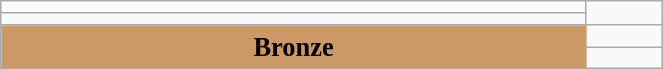<table class="wikitable" style=" text-align:center; font-size:110%;" width="35%">
<tr>
<td></td>
</tr>
<tr>
<td></td>
</tr>
<tr>
<td rowspan="2" bgcolor="#cc9966"><strong>Bronze</strong></td>
<td></td>
</tr>
<tr>
<td></td>
</tr>
</table>
